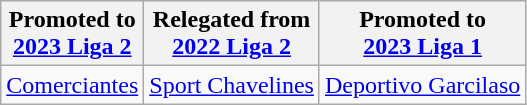<table class="wikitable">
<tr>
<th>Promoted to<br><a href='#'>2023 Liga 2</a></th>
<th>Relegated from<br><a href='#'>2022 Liga 2</a></th>
<th>Promoted to<br><a href='#'>2023 Liga 1</a></th>
</tr>
<tr>
<td> <a href='#'>Comerciantes</a> </td>
<td> <a href='#'>Sport Chavelines</a> </td>
<td> <a href='#'>Deportivo Garcilaso</a> </td>
</tr>
</table>
